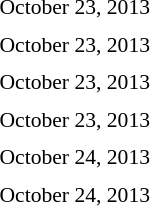<table style="font-size:90%">
<tr>
<td colspan=3>October 23, 2013</td>
</tr>
<tr>
<td width=150 align=right><strong></strong></td>
<td></td>
<td width=150></td>
</tr>
<tr>
<td colspan=3>October 23, 2013</td>
</tr>
<tr>
<td align=right><strong></strong></td>
<td></td>
<td></td>
</tr>
<tr>
<td colspan=3>October 23, 2013</td>
</tr>
<tr>
<td align=right><strong></strong></td>
<td></td>
<td></td>
</tr>
<tr>
<td colspan=3>October 23, 2013</td>
</tr>
<tr>
<td align=right><strong></strong></td>
<td></td>
<td></td>
</tr>
<tr>
<td colspan=3>October 24, 2013</td>
</tr>
<tr>
<td align=right><strong></strong></td>
<td></td>
<td></td>
</tr>
<tr>
<td colspan=3>October 24, 2013</td>
</tr>
<tr>
<td align=right><strong></strong></td>
<td></td>
<td></td>
</tr>
</table>
